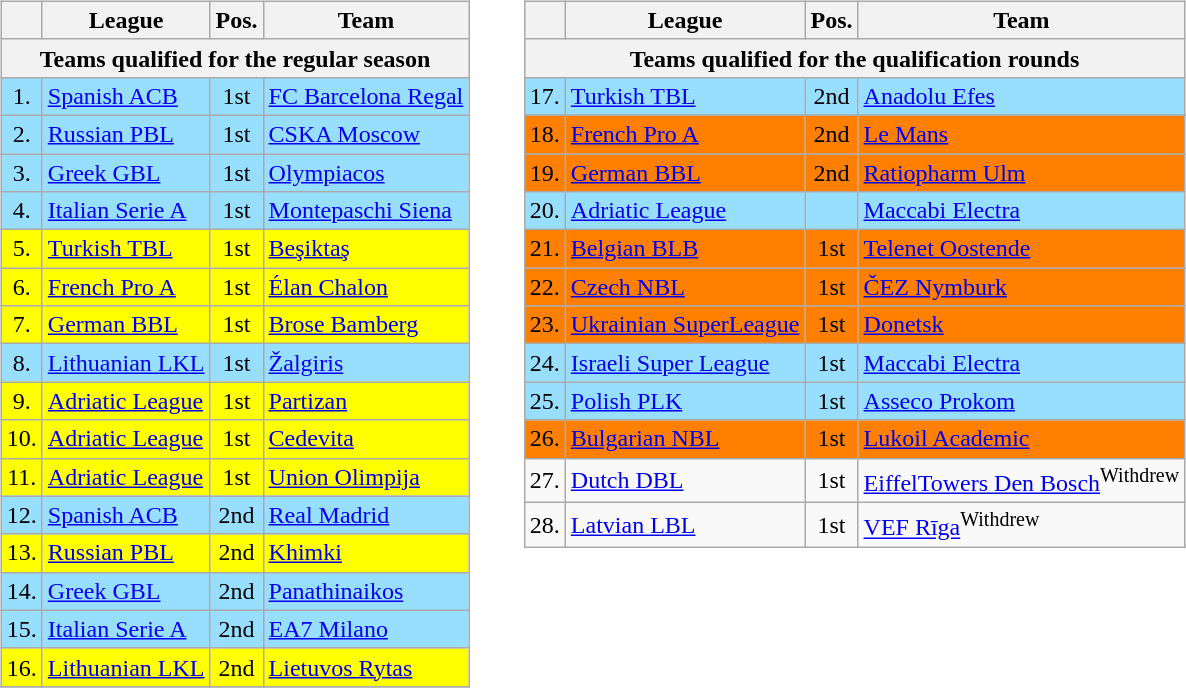<table>
<tr style="vertical-align: top;">
<td><br><table class="wikitable" style="text-align:center">
<tr>
<th></th>
<th>League</th>
<th>Pos.</th>
<th>Team</th>
</tr>
<tr>
<th colspan=4>Teams qualified for the regular season</th>
</tr>
<tr bgcolor=#97DEFF>
<td>1.</td>
<td align="left"> <a href='#'>Spanish ACB</a></td>
<td>1st</td>
<td align="left"><a href='#'>FC Barcelona Regal</a></td>
</tr>
<tr bgcolor=#97DEFF>
<td>2.</td>
<td align="left"> <a href='#'>Russian PBL</a></td>
<td>1st</td>
<td align="left"><a href='#'>CSKA Moscow</a></td>
</tr>
<tr bgcolor=#97DEFF>
<td>3.</td>
<td align="left"> <a href='#'>Greek GBL</a></td>
<td>1st</td>
<td align="left"><a href='#'>Olympiacos</a></td>
</tr>
<tr bgcolor=#97DEFF>
<td>4.</td>
<td align="left"> <a href='#'>Italian Serie A</a></td>
<td>1st</td>
<td align="left"><a href='#'>Montepaschi Siena</a></td>
</tr>
<tr bgcolor=#FFFF00>
<td>5.</td>
<td align="left"> <a href='#'>Turkish TBL</a></td>
<td>1st</td>
<td align="left"><a href='#'>Beşiktaş</a></td>
</tr>
<tr bgcolor=#FFFF00>
<td>6.</td>
<td align="left"> <a href='#'>French Pro A</a></td>
<td>1st</td>
<td align="left"><a href='#'>Élan Chalon</a></td>
</tr>
<tr bgcolor=#FFFF00>
<td>7.</td>
<td align="left"> <a href='#'>German BBL</a></td>
<td>1st</td>
<td align="left"><a href='#'>Brose Bamberg</a></td>
</tr>
<tr bgcolor=#97DEFF>
<td>8.</td>
<td align="left"> <a href='#'>Lithuanian LKL</a></td>
<td>1st</td>
<td align="left"><a href='#'>Žalgiris</a></td>
</tr>
<tr bgcolor=#FFFF00>
<td>9.</td>
<td align="left"> <a href='#'>Adriatic League</a></td>
<td>1st</td>
<td align="left"><a href='#'>Partizan</a></td>
</tr>
<tr bgcolor=#FFFF00>
<td>10.</td>
<td align="left"> <a href='#'>Adriatic League</a></td>
<td>1st</td>
<td align="left"><a href='#'>Cedevita</a></td>
</tr>
<tr bgcolor=#FFFF00>
<td>11.</td>
<td align="left"> <a href='#'>Adriatic League</a></td>
<td>1st</td>
<td align="left"><a href='#'>Union Olimpija</a></td>
</tr>
<tr bgcolor=#97DEFF>
<td>12.</td>
<td align="left"> <a href='#'>Spanish ACB</a></td>
<td>2nd</td>
<td align="left"><a href='#'>Real Madrid</a></td>
</tr>
<tr bgcolor=#FFFF00>
<td>13.</td>
<td align="left"> <a href='#'>Russian PBL</a></td>
<td>2nd</td>
<td align="left"><a href='#'>Khimki</a></td>
</tr>
<tr bgcolor=#97DEFF>
<td>14.</td>
<td align="left"> <a href='#'>Greek GBL</a></td>
<td>2nd</td>
<td align="left"><a href='#'>Panathinaikos</a></td>
</tr>
<tr bgcolor=#97DEFF>
<td>15.</td>
<td align="left"> <a href='#'>Italian Serie A</a></td>
<td>2nd</td>
<td align="left"><a href='#'>EA7 Milano</a></td>
</tr>
<tr bgcolor=#FFFF00>
<td>16.</td>
<td align="left"> <a href='#'>Lithuanian LKL</a></td>
<td>2nd</td>
<td align="left"><a href='#'>Lietuvos Rytas</a></td>
</tr>
<tr>
</tr>
</table>
</td>
<td>   </td>
<td><br><table class="wikitable" style="text-align:center">
<tr>
<th></th>
<th>League</th>
<th>Pos.</th>
<th>Team</th>
</tr>
<tr>
<th colspan=4>Teams qualified for the qualification rounds</th>
</tr>
<tr bgcolor=#97DEFF>
<td>17.</td>
<td align="left"> <a href='#'>Turkish TBL</a></td>
<td>2nd</td>
<td align="left"><a href='#'>Anadolu Efes</a></td>
</tr>
<tr>
</tr>
<tr bgcolor=#FF7F00>
<td>18.</td>
<td align="left"> <a href='#'>French Pro A</a></td>
<td>2nd</td>
<td align="left"><a href='#'>Le Mans</a></td>
</tr>
<tr bgcolor=#FF7F00>
<td>19.</td>
<td align="left"> <a href='#'>German BBL</a></td>
<td>2nd</td>
<td align="left"><a href='#'>Ratiopharm Ulm</a></td>
</tr>
<tr bgcolor=#97DEFF>
<td>20.</td>
<td align="left"><a href='#'>Adriatic League</a></td>
<td></td>
<td align="left"><a href='#'>Maccabi Electra</a></td>
</tr>
<tr bgcolor=#FF7F00>
<td>21.</td>
<td align="left"> <a href='#'>Belgian BLB</a></td>
<td>1st</td>
<td align="left"><a href='#'>Telenet Oostende</a></td>
</tr>
<tr bgcolor=#FF7F00>
<td>22.</td>
<td align="left"> <a href='#'>Czech NBL</a></td>
<td>1st</td>
<td align="left"><a href='#'>ČEZ Nymburk</a></td>
</tr>
<tr bgcolor=#FF7F00>
<td>23.</td>
<td align="left"> <a href='#'>Ukrainian SuperLeague</a></td>
<td>1st</td>
<td align="left"><a href='#'>Donetsk</a></td>
</tr>
<tr bgcolor=#97DEFF>
<td>24.</td>
<td align="left"> <a href='#'>Israeli Super League</a></td>
<td>1st</td>
<td align="left"><a href='#'>Maccabi Electra</a></td>
</tr>
<tr bgcolor=#97DEFF>
<td>25.</td>
<td align="left"> <a href='#'>Polish PLK</a></td>
<td>1st</td>
<td align="left"><a href='#'>Asseco Prokom</a></td>
</tr>
<tr bgcolor=#FF7F00>
<td>26.</td>
<td align="left"> <a href='#'>Bulgarian NBL</a></td>
<td>1st</td>
<td align="left"><a href='#'>Lukoil Academic</a></td>
</tr>
<tr>
<td>27.</td>
<td align="left"> <a href='#'>Dutch DBL</a></td>
<td>1st</td>
<td align="left"><a href='#'>EiffelTowers Den Bosch</a><sup>Withdrew</sup></td>
</tr>
<tr>
<td>28.</td>
<td align="left"> <a href='#'>Latvian LBL</a></td>
<td>1st</td>
<td align="left"><a href='#'>VEF Rīga</a><sup>Withdrew</sup></td>
</tr>
</table>
</td>
</tr>
</table>
